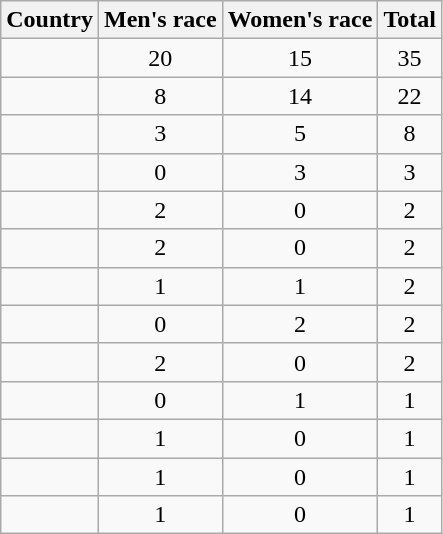<table class="wikitable sortable" style="text-align:center">
<tr>
<th>Country</th>
<th>Men's race</th>
<th>Women's race</th>
<th>Total</th>
</tr>
<tr>
<td align=left></td>
<td>20</td>
<td>15</td>
<td>35</td>
</tr>
<tr>
<td align=left></td>
<td>8</td>
<td>14</td>
<td>22</td>
</tr>
<tr>
<td align=left></td>
<td>3</td>
<td>5</td>
<td>8</td>
</tr>
<tr>
<td align=left></td>
<td>0</td>
<td>3</td>
<td>3</td>
</tr>
<tr>
<td align=left></td>
<td>2</td>
<td>0</td>
<td>2</td>
</tr>
<tr>
<td align=left></td>
<td>2</td>
<td>0</td>
<td>2</td>
</tr>
<tr>
<td align=left></td>
<td>1</td>
<td>1</td>
<td>2</td>
</tr>
<tr>
<td align=left></td>
<td>0</td>
<td>2</td>
<td>2</td>
</tr>
<tr>
<td align=left></td>
<td>2</td>
<td>0</td>
<td>2</td>
</tr>
<tr>
<td align=left></td>
<td>0</td>
<td>1</td>
<td>1</td>
</tr>
<tr>
<td align=left></td>
<td>1</td>
<td>0</td>
<td>1</td>
</tr>
<tr>
<td align=left></td>
<td>1</td>
<td>0</td>
<td>1</td>
</tr>
<tr>
<td align=left></td>
<td>1</td>
<td>0</td>
<td>1</td>
</tr>
</table>
